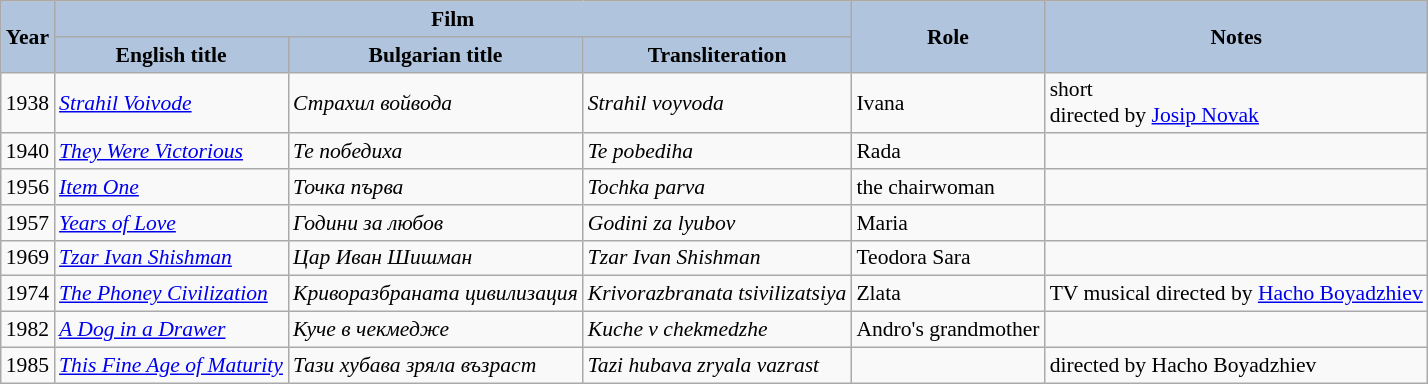<table class="wikitable" style="font-size: 90%;">
<tr>
<th rowspan="2" style="background:#B0C4DE;">Year</th>
<th colspan="3" style="background:#B0C4DE;">Film</th>
<th rowspan="2"  style="background:#B0C4DE;">Role</th>
<th rowspan="2" style="background:#B0C4DE;">Notes</th>
</tr>
<tr>
<th style="background:#B0C4DE;">English title</th>
<th style="background:#B0C4DE;">Bulgarian title</th>
<th style="background:#B0C4DE;">Transliteration</th>
</tr>
<tr>
<td rowspan="1">1938</td>
<td><em><a href='#'>Strahil Voivode</a></em></td>
<td><em>Страхил войвода</em></td>
<td><em>Strahil voyvoda</em></td>
<td>Ivana</td>
<td>short<br>directed by <a href='#'>Josip Novak</a></td>
</tr>
<tr>
<td rowspan="1">1940</td>
<td><em><a href='#'>They Were Victorious</a></em></td>
<td><em>Те победиха</em></td>
<td><em>Te pobediha</em></td>
<td>Rada</td>
<td></td>
</tr>
<tr>
<td rowspan="1">1956</td>
<td><em><a href='#'>Item One</a></em></td>
<td><em>Точка първа</em></td>
<td><em>Tochka parva</em></td>
<td>the chairwoman</td>
<td></td>
</tr>
<tr>
<td rowspan="1">1957</td>
<td><em><a href='#'>Years of Love</a></em></td>
<td><em>Години за любов</em></td>
<td><em>Godini za lyubov </em></td>
<td>Maria</td>
<td></td>
</tr>
<tr>
<td rowspan="1">1969</td>
<td><em><a href='#'>Tzar Ivan Shishman</a></em></td>
<td><em>Цар Иван Шишман</em></td>
<td><em>Tzar Ivan Shishman</em></td>
<td>Teodora Sara</td>
<td></td>
</tr>
<tr>
<td rowspan="1">1974</td>
<td><em><a href='#'>The Phoney Civilization</a></em></td>
<td><em>Криворазбраната цивилизация</em></td>
<td><em>Krivorazbranata tsivilizatsiya</em></td>
<td>Zlata</td>
<td>TV musical directed by <a href='#'>Hacho Boyadzhiev</a></td>
</tr>
<tr>
<td rowspan="1">1982</td>
<td><em><a href='#'>A Dog in a Drawer</a></em></td>
<td><em>Куче в чекмедже</em></td>
<td><em>Kuche v chekmedzhe</em></td>
<td>Andro's grandmother</td>
<td></td>
</tr>
<tr>
<td rowspan="1">1985</td>
<td><em><a href='#'>This Fine Age of Maturity</a></em></td>
<td><em>Тази хубава зряла възраст</em></td>
<td><em>Tazi hubava zryala vazrast</em></td>
<td></td>
<td>directed by Hacho Boyadzhiev</td>
</tr>
</table>
